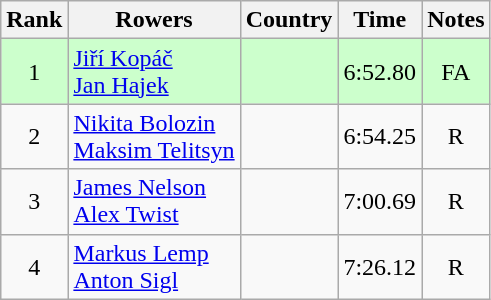<table class="wikitable" style="text-align:center">
<tr>
<th>Rank</th>
<th>Rowers</th>
<th>Country</th>
<th>Time</th>
<th>Notes</th>
</tr>
<tr bgcolor=ccffcc>
<td>1</td>
<td align="left"><a href='#'>Jiří Kopáč</a><br><a href='#'>Jan Hajek</a></td>
<td align="left"></td>
<td>6:52.80</td>
<td>FA</td>
</tr>
<tr>
<td>2</td>
<td align="left"><a href='#'>Nikita Bolozin</a><br><a href='#'>Maksim Telitsyn</a></td>
<td align="left"></td>
<td>6:54.25</td>
<td>R</td>
</tr>
<tr>
<td>3</td>
<td align="left"><a href='#'>James Nelson</a><br><a href='#'>Alex Twist</a></td>
<td align="left"></td>
<td>7:00.69</td>
<td>R</td>
</tr>
<tr>
<td>4</td>
<td align="left"><a href='#'>Markus Lemp</a><br><a href='#'>Anton Sigl</a></td>
<td align="left"></td>
<td>7:26.12</td>
<td>R</td>
</tr>
</table>
